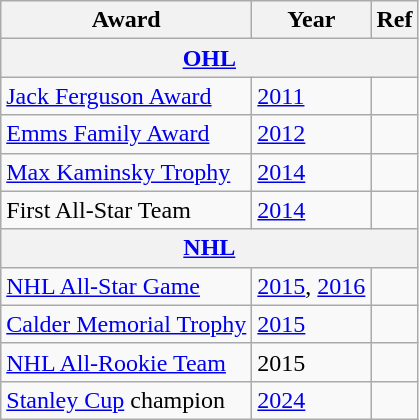<table class="wikitable">
<tr>
<th>Award</th>
<th>Year</th>
<th>Ref</th>
</tr>
<tr>
<th colspan="3"><a href='#'>OHL</a></th>
</tr>
<tr>
<td><a href='#'>Jack Ferguson Award</a></td>
<td><a href='#'>2011</a></td>
<td></td>
</tr>
<tr>
<td><a href='#'>Emms Family Award</a></td>
<td><a href='#'>2012</a></td>
<td></td>
</tr>
<tr>
<td><a href='#'>Max Kaminsky Trophy</a></td>
<td><a href='#'>2014</a></td>
<td></td>
</tr>
<tr>
<td>First All-Star Team</td>
<td><a href='#'>2014</a></td>
<td></td>
</tr>
<tr>
<th colspan="3"><a href='#'>NHL</a></th>
</tr>
<tr>
<td><a href='#'>NHL All-Star Game</a></td>
<td><a href='#'>2015</a>, <a href='#'>2016</a></td>
<td></td>
</tr>
<tr>
<td><a href='#'>Calder Memorial Trophy</a></td>
<td><a href='#'>2015</a></td>
<td></td>
</tr>
<tr>
<td><a href='#'>NHL All-Rookie Team</a></td>
<td>2015</td>
<td></td>
</tr>
<tr>
<td><a href='#'>Stanley Cup</a> champion</td>
<td><a href='#'>2024</a></td>
<td></td>
</tr>
</table>
